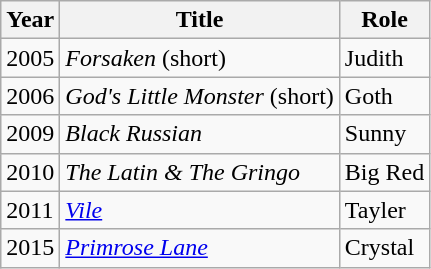<table class="wikitable sortable">
<tr>
<th>Year</th>
<th>Title</th>
<th>Role</th>
</tr>
<tr>
<td>2005</td>
<td><em>Forsaken</em> (short)</td>
<td>Judith</td>
</tr>
<tr>
<td>2006</td>
<td><em>God's Little Monster</em> (short)</td>
<td>Goth</td>
</tr>
<tr>
<td>2009</td>
<td><em>Black Russian</em></td>
<td>Sunny</td>
</tr>
<tr>
<td>2010</td>
<td><em>The Latin & The Gringo</em></td>
<td>Big Red</td>
</tr>
<tr>
<td>2011</td>
<td><em><a href='#'>Vile</a></em></td>
<td>Tayler</td>
</tr>
<tr>
<td>2015</td>
<td><em><a href='#'>Primrose Lane</a></em></td>
<td>Crystal</td>
</tr>
</table>
